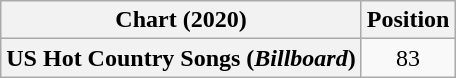<table class="wikitable plainrowheaders" style="text-align:center">
<tr>
<th scope="col">Chart (2020)</th>
<th scope="col">Position</th>
</tr>
<tr>
<th scope="row">US Hot Country Songs (<em>Billboard</em>)</th>
<td>83</td>
</tr>
</table>
